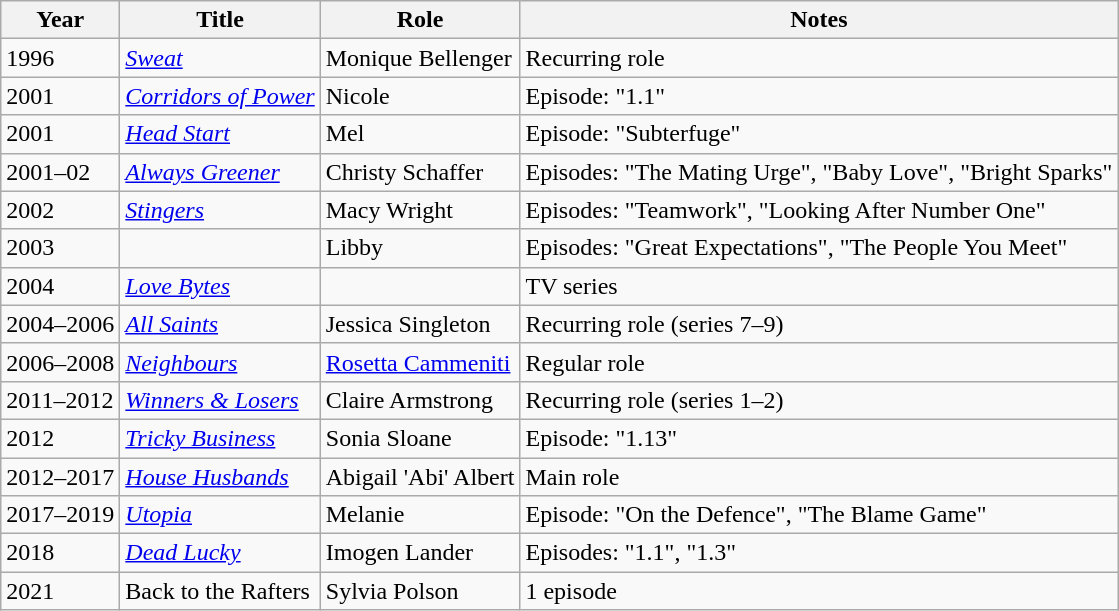<table class="wikitable sortable">
<tr>
<th>Year</th>
<th>Title</th>
<th>Role</th>
<th class="unsortable">Notes</th>
</tr>
<tr>
<td>1996</td>
<td><em><a href='#'>Sweat</a></em></td>
<td>Monique Bellenger</td>
<td>Recurring role</td>
</tr>
<tr>
<td>2001</td>
<td><em><a href='#'>Corridors of Power</a></em></td>
<td>Nicole</td>
<td>Episode: "1.1"</td>
</tr>
<tr>
<td>2001</td>
<td><em><a href='#'>Head Start</a></em></td>
<td>Mel</td>
<td>Episode: "Subterfuge"</td>
</tr>
<tr>
<td>2001–02</td>
<td><em><a href='#'>Always Greener</a></em></td>
<td>Christy Schaffer</td>
<td>Episodes: "The Mating Urge", "Baby Love", "Bright Sparks"</td>
</tr>
<tr>
<td>2002</td>
<td><em><a href='#'>Stingers</a></em></td>
<td>Macy Wright</td>
<td>Episodes: "Teamwork", "Looking After Number One"</td>
</tr>
<tr>
<td>2003</td>
<td><em></em></td>
<td>Libby</td>
<td>Episodes: "Great Expectations", "The People You Meet"</td>
</tr>
<tr>
<td>2004</td>
<td><em><a href='#'>Love Bytes</a></em></td>
<td></td>
<td>TV series</td>
</tr>
<tr>
<td>2004–2006</td>
<td><em><a href='#'>All Saints</a></em></td>
<td>Jessica Singleton</td>
<td>Recurring role (series 7–9)</td>
</tr>
<tr>
<td>2006–2008</td>
<td><em><a href='#'>Neighbours</a></em></td>
<td><a href='#'>Rosetta Cammeniti</a></td>
<td>Regular role</td>
</tr>
<tr>
<td>2011–2012</td>
<td><em><a href='#'>Winners & Losers</a></em></td>
<td>Claire Armstrong</td>
<td>Recurring role (series 1–2)</td>
</tr>
<tr>
<td>2012</td>
<td><em><a href='#'>Tricky Business</a></em></td>
<td>Sonia Sloane</td>
<td>Episode: "1.13"</td>
</tr>
<tr>
<td>2012–2017</td>
<td><em><a href='#'>House Husbands</a></em></td>
<td>Abigail 'Abi' Albert</td>
<td>Main role</td>
</tr>
<tr>
<td>2017–2019</td>
<td><em><a href='#'>Utopia</a></em></td>
<td>Melanie</td>
<td>Episode: "On the Defence", "The Blame Game"</td>
</tr>
<tr>
<td>2018</td>
<td><em><a href='#'>Dead Lucky</a></em></td>
<td>Imogen Lander</td>
<td>Episodes: "1.1", "1.3"</td>
</tr>
<tr>
<td>2021</td>
<td>Back to the Rafters</td>
<td>Sylvia Polson</td>
<td>1 episode</td>
</tr>
</table>
